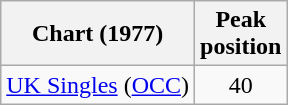<table class="wikitable">
<tr>
<th>Chart (1977)</th>
<th>Peak<br>position</th>
</tr>
<tr>
<td><a href='#'>UK Singles</a> (<a href='#'>OCC</a>)</td>
<td style="text-align:center;">40</td>
</tr>
</table>
